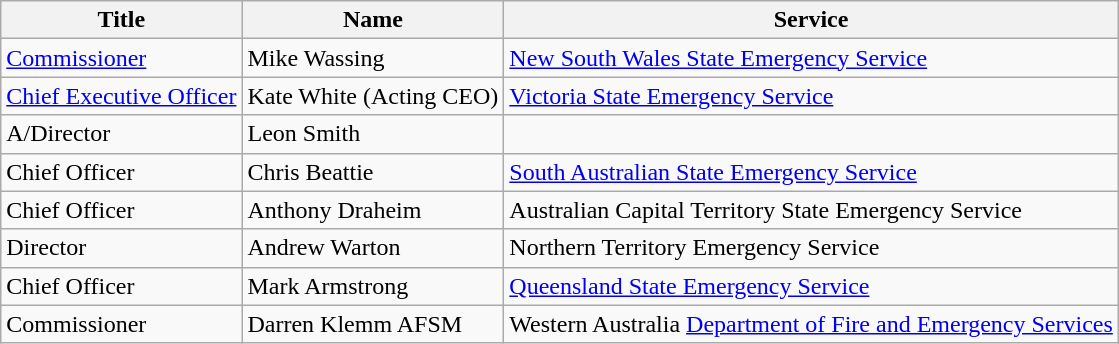<table class="wikitable">
<tr>
<th>Title</th>
<th>Name</th>
<th>Service</th>
</tr>
<tr>
<td><a href='#'>Commissioner</a></td>
<td>Mike Wassing</td>
<td><a href='#'>New South Wales State Emergency Service</a></td>
</tr>
<tr>
<td><a href='#'>Chief Executive Officer</a></td>
<td>Kate White (Acting CEO)</td>
<td><a href='#'>Victoria State Emergency Service</a></td>
</tr>
<tr>
<td>A/Director</td>
<td>Leon Smith</td>
<td></td>
</tr>
<tr>
<td>Chief Officer</td>
<td>Chris Beattie</td>
<td><a href='#'>South Australian State Emergency Service</a></td>
</tr>
<tr>
<td>Chief Officer</td>
<td>Anthony Draheim</td>
<td>Australian Capital Territory State Emergency Service</td>
</tr>
<tr>
<td>Director</td>
<td>Andrew Warton</td>
<td>Northern Territory Emergency Service</td>
</tr>
<tr>
<td>Chief Officer</td>
<td>Mark Armstrong</td>
<td><a href='#'>Queensland State Emergency Service</a></td>
</tr>
<tr>
<td>Commissioner</td>
<td>Darren Klemm AFSM</td>
<td>Western Australia <a href='#'>Department of Fire and Emergency Services</a></td>
</tr>
</table>
